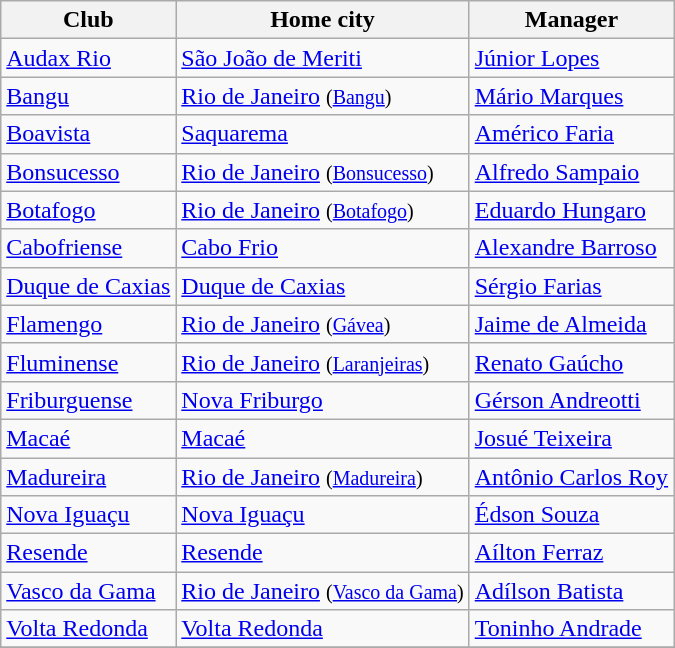<table class="wikitable sortable">
<tr>
<th>Club</th>
<th>Home city</th>
<th>Manager</th>
</tr>
<tr>
<td><a href='#'>Audax Rio</a></td>
<td><a href='#'>São João de Meriti</a></td>
<td><a href='#'>Júnior Lopes</a></td>
</tr>
<tr>
<td><a href='#'>Bangu</a></td>
<td><a href='#'>Rio de Janeiro</a> <small>(<a href='#'>Bangu</a>)</small></td>
<td><a href='#'>Mário Marques</a></td>
</tr>
<tr>
<td><a href='#'>Boavista</a></td>
<td><a href='#'>Saquarema</a></td>
<td><a href='#'>Américo Faria</a></td>
</tr>
<tr>
<td><a href='#'>Bonsucesso</a></td>
<td><a href='#'>Rio de Janeiro</a> <small>(<a href='#'>Bonsucesso</a>)</small></td>
<td><a href='#'>Alfredo Sampaio</a></td>
</tr>
<tr>
<td><a href='#'>Botafogo</a></td>
<td><a href='#'>Rio de Janeiro</a> <small>(<a href='#'>Botafogo</a>)</small></td>
<td><a href='#'>Eduardo Hungaro</a></td>
</tr>
<tr>
<td><a href='#'>Cabofriense</a></td>
<td><a href='#'>Cabo Frio</a></td>
<td><a href='#'>Alexandre Barroso</a></td>
</tr>
<tr>
<td><a href='#'>Duque de Caxias</a></td>
<td><a href='#'>Duque de Caxias</a></td>
<td><a href='#'>Sérgio Farias</a></td>
</tr>
<tr>
<td><a href='#'>Flamengo</a></td>
<td><a href='#'>Rio de Janeiro</a> <small>(<a href='#'>Gávea</a>)</small></td>
<td><a href='#'>Jaime de Almeida</a></td>
</tr>
<tr>
<td><a href='#'>Fluminense</a></td>
<td><a href='#'>Rio de Janeiro</a> <small>(<a href='#'>Laranjeiras</a>)</small></td>
<td><a href='#'>Renato Gaúcho</a></td>
</tr>
<tr>
<td><a href='#'>Friburguense</a></td>
<td><a href='#'>Nova Friburgo</a></td>
<td><a href='#'>Gérson Andreotti</a></td>
</tr>
<tr>
<td><a href='#'>Macaé</a></td>
<td><a href='#'>Macaé</a></td>
<td><a href='#'>Josué Teixeira</a></td>
</tr>
<tr>
<td><a href='#'>Madureira</a></td>
<td><a href='#'>Rio de Janeiro</a> <small>(<a href='#'>Madureira</a>)</small></td>
<td><a href='#'>Antônio Carlos Roy</a></td>
</tr>
<tr>
<td><a href='#'>Nova Iguaçu</a></td>
<td><a href='#'>Nova Iguaçu</a></td>
<td><a href='#'>Édson Souza</a></td>
</tr>
<tr>
<td><a href='#'>Resende</a></td>
<td><a href='#'>Resende</a></td>
<td><a href='#'>Aílton Ferraz</a></td>
</tr>
<tr>
<td><a href='#'>Vasco da Gama</a></td>
<td><a href='#'>Rio de Janeiro</a> <small>(<a href='#'>Vasco da Gama</a>)</small></td>
<td><a href='#'>Adílson Batista</a></td>
</tr>
<tr>
<td><a href='#'>Volta Redonda</a></td>
<td><a href='#'>Volta Redonda</a></td>
<td><a href='#'>Toninho Andrade</a></td>
</tr>
<tr>
</tr>
</table>
